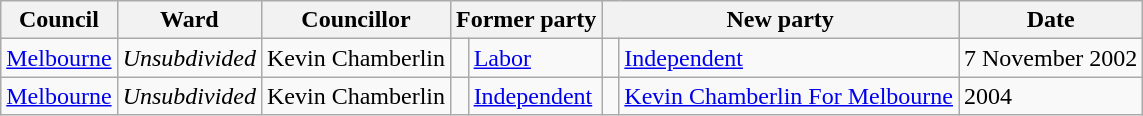<table class="wikitable sortable">
<tr>
<th>Council</th>
<th>Ward</th>
<th>Councillor</th>
<th colspan="2">Former party</th>
<th colspan="2">New party</th>
<th>Date</th>
</tr>
<tr>
<td><a href='#'>Melbourne</a></td>
<td><em>Unsubdivided</em></td>
<td>Kevin Chamberlin</td>
<td> </td>
<td><a href='#'>Labor</a></td>
<td> </td>
<td><a href='#'>Independent</a></td>
<td>7 November 2002</td>
</tr>
<tr>
<td><a href='#'>Melbourne</a></td>
<td><em>Unsubdivided</em></td>
<td>Kevin Chamberlin</td>
<td> </td>
<td><a href='#'>Independent</a></td>
<td> </td>
<td><a href='#'>Kevin Chamberlin For Melbourne</a></td>
<td>2004</td>
</tr>
</table>
